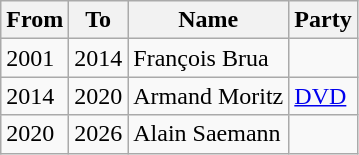<table class="wikitable">
<tr>
<th>From</th>
<th>To</th>
<th>Name</th>
<th>Party</th>
</tr>
<tr>
<td>2001</td>
<td>2014</td>
<td>François Brua</td>
<td></td>
</tr>
<tr>
<td>2014</td>
<td>2020</td>
<td>Armand Moritz</td>
<td><a href='#'>DVD</a></td>
</tr>
<tr>
<td>2020</td>
<td>2026</td>
<td>Alain Saemann</td>
<td></td>
</tr>
</table>
